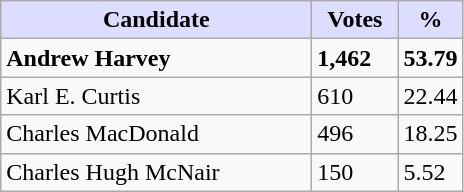<table class="wikitable">
<tr>
<th style="background:#ddf; width:200px;">Candidate</th>
<th style="background:#ddf; width:50px;">Votes</th>
<th style="background:#ddf; width:30px;">%</th>
</tr>
<tr>
<td><strong>Andrew Harvey</strong></td>
<td><strong>1,462</strong></td>
<td><strong>53.79</strong></td>
</tr>
<tr>
<td>Karl E. Curtis</td>
<td>610</td>
<td>22.44</td>
</tr>
<tr>
<td>Charles MacDonald</td>
<td>496</td>
<td>18.25</td>
</tr>
<tr>
<td>Charles Hugh McNair</td>
<td>150</td>
<td>5.52</td>
</tr>
</table>
